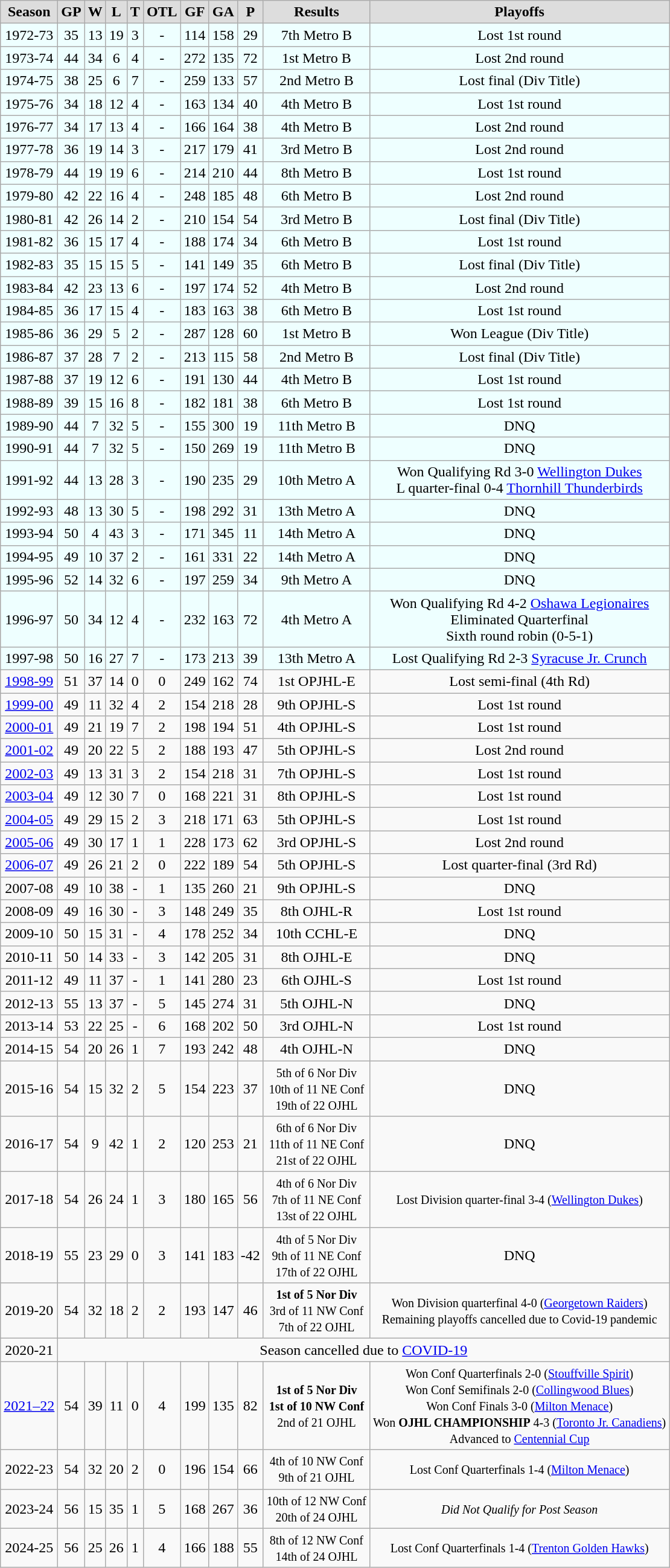<table class="wikitable">
<tr align="center"  bgcolor="#dddddd">
<td><strong>Season</strong></td>
<td><strong>GP</strong></td>
<td><strong>W</strong></td>
<td><strong>L</strong></td>
<td><strong>T</strong></td>
<td><strong>OTL</strong></td>
<td><strong>GF</strong></td>
<td><strong>GA</strong></td>
<td><strong>P</strong></td>
<td><strong>Results</strong></td>
<td><strong>Playoffs</strong></td>
</tr>
<tr align="center" bgcolor="#EEFFFF">
<td>1972-73</td>
<td>35</td>
<td>13</td>
<td>19</td>
<td>3</td>
<td>-</td>
<td>114</td>
<td>158</td>
<td>29</td>
<td>7th Metro B</td>
<td>Lost 1st round</td>
</tr>
<tr align="center" bgcolor="#EEFFFF">
<td>1973-74</td>
<td>44</td>
<td>34</td>
<td>6</td>
<td>4</td>
<td>-</td>
<td>272</td>
<td>135</td>
<td>72</td>
<td>1st Metro B</td>
<td>Lost 2nd round</td>
</tr>
<tr align="center" bgcolor="#EEFFFF">
<td>1974-75</td>
<td>38</td>
<td>25</td>
<td>6</td>
<td>7</td>
<td>-</td>
<td>259</td>
<td>133</td>
<td>57</td>
<td>2nd Metro B</td>
<td>Lost final (Div Title)</td>
</tr>
<tr align="center" bgcolor="#EEFFFF">
<td>1975-76</td>
<td>34</td>
<td>18</td>
<td>12</td>
<td>4</td>
<td>-</td>
<td>163</td>
<td>134</td>
<td>40</td>
<td>4th Metro B</td>
<td>Lost 1st round</td>
</tr>
<tr align="center" bgcolor="#EEFFFF">
<td>1976-77</td>
<td>34</td>
<td>17</td>
<td>13</td>
<td>4</td>
<td>-</td>
<td>166</td>
<td>164</td>
<td>38</td>
<td>4th Metro B</td>
<td>Lost 2nd round</td>
</tr>
<tr align="center" bgcolor="#EEFFFF">
<td>1977-78</td>
<td>36</td>
<td>19</td>
<td>14</td>
<td>3</td>
<td>-</td>
<td>217</td>
<td>179</td>
<td>41</td>
<td>3rd Metro B</td>
<td>Lost 2nd round</td>
</tr>
<tr align="center" bgcolor="#EEFFFF">
<td>1978-79</td>
<td>44</td>
<td>19</td>
<td>19</td>
<td>6</td>
<td>-</td>
<td>214</td>
<td>210</td>
<td>44</td>
<td>8th Metro B</td>
<td>Lost 1st round</td>
</tr>
<tr align="center" bgcolor="#EEFFFF">
<td>1979-80</td>
<td>42</td>
<td>22</td>
<td>16</td>
<td>4</td>
<td>-</td>
<td>248</td>
<td>185</td>
<td>48</td>
<td>6th Metro B</td>
<td>Lost 2nd round</td>
</tr>
<tr align="center" bgcolor="#EEFFFF">
<td>1980-81</td>
<td>42</td>
<td>26</td>
<td>14</td>
<td>2</td>
<td>-</td>
<td>210</td>
<td>154</td>
<td>54</td>
<td>3rd Metro B</td>
<td>Lost final (Div Title)</td>
</tr>
<tr align="center" bgcolor="#EEFFFF">
<td>1981-82</td>
<td>36</td>
<td>15</td>
<td>17</td>
<td>4</td>
<td>-</td>
<td>188</td>
<td>174</td>
<td>34</td>
<td>6th Metro B</td>
<td>Lost 1st round</td>
</tr>
<tr align="center" bgcolor="#EEFFFF">
<td>1982-83</td>
<td>35</td>
<td>15</td>
<td>15</td>
<td>5</td>
<td>-</td>
<td>141</td>
<td>149</td>
<td>35</td>
<td>6th Metro B</td>
<td>Lost final (Div Title)</td>
</tr>
<tr align="center" bgcolor="#EEFFFF">
<td>1983-84</td>
<td>42</td>
<td>23</td>
<td>13</td>
<td>6</td>
<td>-</td>
<td>197</td>
<td>174</td>
<td>52</td>
<td>4th Metro B</td>
<td>Lost 2nd round</td>
</tr>
<tr align="center" bgcolor="#EEFFFF">
<td>1984-85</td>
<td>36</td>
<td>17</td>
<td>15</td>
<td>4</td>
<td>-</td>
<td>183</td>
<td>163</td>
<td>38</td>
<td>6th Metro B</td>
<td>Lost 1st round</td>
</tr>
<tr align="center" bgcolor="#EEFFFF">
<td>1985-86</td>
<td>36</td>
<td>29</td>
<td>5</td>
<td>2</td>
<td>-</td>
<td>287</td>
<td>128</td>
<td>60</td>
<td>1st Metro B</td>
<td>Won League (Div Title)</td>
</tr>
<tr align="center" bgcolor="#EEFFFF">
<td>1986-87</td>
<td>37</td>
<td>28</td>
<td>7</td>
<td>2</td>
<td>-</td>
<td>213</td>
<td>115</td>
<td>58</td>
<td>2nd Metro B</td>
<td>Lost final (Div Title)</td>
</tr>
<tr align="center" bgcolor="#EEFFFF">
<td>1987-88</td>
<td>37</td>
<td>19</td>
<td>12</td>
<td>6</td>
<td>-</td>
<td>191</td>
<td>130</td>
<td>44</td>
<td>4th Metro B</td>
<td>Lost 1st round</td>
</tr>
<tr align="center" bgcolor="#EEFFFF">
<td>1988-89</td>
<td>39</td>
<td>15</td>
<td>16</td>
<td>8</td>
<td>-</td>
<td>182</td>
<td>181</td>
<td>38</td>
<td>6th Metro B</td>
<td>Lost 1st round</td>
</tr>
<tr align="center" bgcolor="#EEFFFF">
<td>1989-90</td>
<td>44</td>
<td>7</td>
<td>32</td>
<td>5</td>
<td>-</td>
<td>155</td>
<td>300</td>
<td>19</td>
<td>11th Metro B</td>
<td>DNQ</td>
</tr>
<tr align="center" bgcolor="#EEFFFF">
<td>1990-91</td>
<td>44</td>
<td>7</td>
<td>32</td>
<td>5</td>
<td>-</td>
<td>150</td>
<td>269</td>
<td>19</td>
<td>11th Metro B</td>
<td>DNQ</td>
</tr>
<tr align="center" bgcolor="#EEFFFF">
<td>1991-92</td>
<td>44</td>
<td>13</td>
<td>28</td>
<td>3</td>
<td>-</td>
<td>190</td>
<td>235</td>
<td>29</td>
<td>10th Metro A</td>
<td>Won Qualifying Rd 3-0 <a href='#'>Wellington Dukes</a><br>L quarter-final 0-4 <a href='#'>Thornhill Thunderbirds</a></td>
</tr>
<tr align="center" bgcolor="#EEFFFF">
<td>1992-93</td>
<td>48</td>
<td>13</td>
<td>30</td>
<td>5</td>
<td>-</td>
<td>198</td>
<td>292</td>
<td>31</td>
<td>13th Metro A</td>
<td>DNQ</td>
</tr>
<tr align="center" bgcolor="#EEFFFF">
<td>1993-94</td>
<td>50</td>
<td>4</td>
<td>43</td>
<td>3</td>
<td>-</td>
<td>171</td>
<td>345</td>
<td>11</td>
<td>14th Metro A</td>
<td>DNQ</td>
</tr>
<tr align="center" bgcolor="#EEFFFF">
<td>1994-95</td>
<td>49</td>
<td>10</td>
<td>37</td>
<td>2</td>
<td>-</td>
<td>161</td>
<td>331</td>
<td>22</td>
<td>14th Metro A</td>
<td>DNQ</td>
</tr>
<tr align="center" bgcolor="#EEFFFF">
<td>1995-96</td>
<td>52</td>
<td>14</td>
<td>32</td>
<td>6</td>
<td>-</td>
<td>197</td>
<td>259</td>
<td>34</td>
<td>9th Metro A</td>
<td>DNQ</td>
</tr>
<tr align="center" bgcolor="#EEFFFF">
<td>1996-97</td>
<td>50</td>
<td>34</td>
<td>12</td>
<td>4</td>
<td>-</td>
<td>232</td>
<td>163</td>
<td>72</td>
<td>4th Metro A</td>
<td>Won Qualifying Rd 4-2 <a href='#'>Oshawa Legionaires</a><br>Eliminated Quarterfinal<br>Sixth round robin (0-5-1)</td>
</tr>
<tr align="center" bgcolor="#EEFFFF">
<td>1997-98</td>
<td>50</td>
<td>16</td>
<td>27</td>
<td>7</td>
<td>-</td>
<td>173</td>
<td>213</td>
<td>39</td>
<td>13th Metro A</td>
<td>Lost Qualifying Rd 2-3 <a href='#'>Syracuse Jr. Crunch</a></td>
</tr>
<tr align="center">
<td><a href='#'>1998-99</a></td>
<td>51</td>
<td>37</td>
<td>14</td>
<td>0</td>
<td>0</td>
<td>249</td>
<td>162</td>
<td>74</td>
<td>1st OPJHL-E</td>
<td>Lost semi-final (4th Rd)</td>
</tr>
<tr align="center">
<td><a href='#'>1999-00</a></td>
<td>49</td>
<td>11</td>
<td>32</td>
<td>4</td>
<td>2</td>
<td>154</td>
<td>218</td>
<td>28</td>
<td>9th OPJHL-S</td>
<td>Lost 1st round</td>
</tr>
<tr align="center">
<td><a href='#'>2000-01</a></td>
<td>49</td>
<td>21</td>
<td>19</td>
<td>7</td>
<td>2</td>
<td>198</td>
<td>194</td>
<td>51</td>
<td>4th OPJHL-S</td>
<td>Lost 1st round</td>
</tr>
<tr align="center">
<td><a href='#'>2001-02</a></td>
<td>49</td>
<td>20</td>
<td>22</td>
<td>5</td>
<td>2</td>
<td>188</td>
<td>193</td>
<td>47</td>
<td>5th OPJHL-S</td>
<td>Lost 2nd round</td>
</tr>
<tr align="center">
<td><a href='#'>2002-03</a></td>
<td>49</td>
<td>13</td>
<td>31</td>
<td>3</td>
<td>2</td>
<td>154</td>
<td>218</td>
<td>31</td>
<td>7th OPJHL-S</td>
<td>Lost 1st round</td>
</tr>
<tr align="center">
<td><a href='#'>2003-04</a></td>
<td>49</td>
<td>12</td>
<td>30</td>
<td>7</td>
<td>0</td>
<td>168</td>
<td>221</td>
<td>31</td>
<td>8th OPJHL-S</td>
<td>Lost 1st round</td>
</tr>
<tr align="center">
<td><a href='#'>2004-05</a></td>
<td>49</td>
<td>29</td>
<td>15</td>
<td>2</td>
<td>3</td>
<td>218</td>
<td>171</td>
<td>63</td>
<td>5th OPJHL-S</td>
<td>Lost 1st round</td>
</tr>
<tr align="center">
<td><a href='#'>2005-06</a></td>
<td>49</td>
<td>30</td>
<td>17</td>
<td>1</td>
<td>1</td>
<td>228</td>
<td>173</td>
<td>62</td>
<td>3rd OPJHL-S</td>
<td>Lost 2nd round</td>
</tr>
<tr align="center">
<td><a href='#'>2006-07</a></td>
<td>49</td>
<td>26</td>
<td>21</td>
<td>2</td>
<td>0</td>
<td>222</td>
<td>189</td>
<td>54</td>
<td>5th OPJHL-S</td>
<td>Lost quarter-final (3rd Rd)</td>
</tr>
<tr align="center">
<td>2007-08</td>
<td>49</td>
<td>10</td>
<td>38</td>
<td>-</td>
<td>1</td>
<td>135</td>
<td>260</td>
<td>21</td>
<td>9th OPJHL-S</td>
<td>DNQ</td>
</tr>
<tr align="center">
<td>2008-09</td>
<td>49</td>
<td>16</td>
<td>30</td>
<td>-</td>
<td>3</td>
<td>148</td>
<td>249</td>
<td>35</td>
<td>8th OJHL-R</td>
<td>Lost 1st round</td>
</tr>
<tr align="center">
<td>2009-10</td>
<td>50</td>
<td>15</td>
<td>31</td>
<td>-</td>
<td>4</td>
<td>178</td>
<td>252</td>
<td>34</td>
<td>10th CCHL-E</td>
<td>DNQ</td>
</tr>
<tr align="center">
<td>2010-11</td>
<td>50</td>
<td>14</td>
<td>33</td>
<td>-</td>
<td>3</td>
<td>142</td>
<td>205</td>
<td>31</td>
<td>8th OJHL-E</td>
<td>DNQ</td>
</tr>
<tr align="center">
<td>2011-12</td>
<td>49</td>
<td>11</td>
<td>37</td>
<td>-</td>
<td>1</td>
<td>141</td>
<td>280</td>
<td>23</td>
<td>6th OJHL-S</td>
<td>Lost 1st round</td>
</tr>
<tr align="center">
<td>2012-13</td>
<td>55</td>
<td>13</td>
<td>37</td>
<td>-</td>
<td>5</td>
<td>145</td>
<td>274</td>
<td>31</td>
<td>5th OJHL-N</td>
<td>DNQ</td>
</tr>
<tr align="center">
<td>2013-14</td>
<td>53</td>
<td>22</td>
<td>25</td>
<td>-</td>
<td>6</td>
<td>168</td>
<td>202</td>
<td>50</td>
<td>3rd OJHL-N</td>
<td>Lost 1st round</td>
</tr>
<tr align="center">
<td>2014-15</td>
<td>54</td>
<td>20</td>
<td>26</td>
<td>1</td>
<td>7</td>
<td>193</td>
<td>242</td>
<td>48</td>
<td>4th OJHL-N</td>
<td>DNQ</td>
</tr>
<tr align="center">
<td>2015-16</td>
<td>54</td>
<td>15</td>
<td>32</td>
<td>2</td>
<td>5</td>
<td>154</td>
<td>223</td>
<td>37</td>
<td><small>5th of 6 Nor Div<br>10th of 11 NE Conf<br>19th of 22 OJHL</small></td>
<td>DNQ</td>
</tr>
<tr align="center">
<td>2016-17</td>
<td>54</td>
<td>9</td>
<td>42</td>
<td>1</td>
<td>2</td>
<td>120</td>
<td>253</td>
<td>21</td>
<td><small>6th of 6 Nor Div<br>11th of 11 NE Conf<br>21st of 22 OJHL</small></td>
<td>DNQ</td>
</tr>
<tr align="center">
<td>2017-18</td>
<td>54</td>
<td>26</td>
<td>24</td>
<td>1</td>
<td>3</td>
<td>180</td>
<td>165</td>
<td>56</td>
<td><small>4th of 6 Nor Div<br>7th of 11 NE Conf<br>13st of 22 OJHL</small></td>
<td><small>Lost Division quarter-final 3-4 (<a href='#'>Wellington Dukes</a>)</small></td>
</tr>
<tr align="center">
<td>2018-19</td>
<td>55</td>
<td>23</td>
<td>29</td>
<td>0</td>
<td>3</td>
<td>141</td>
<td>183</td>
<td>-42</td>
<td><small>4th of 5 Nor Div<br>9th of 11 NE Conf<br>17th of 22 OJHL</small></td>
<td>DNQ</td>
</tr>
<tr align="center">
<td>2019-20</td>
<td>54</td>
<td>32</td>
<td>18</td>
<td>2</td>
<td>2</td>
<td>193</td>
<td>147</td>
<td>46</td>
<td><small><strong>1st of 5 Nor Div</strong><br>3rd of 11 NW Conf<br>7th of 22 OJHL</small></td>
<td><small>Won Division quarterfinal 4-0 (<a href='#'>Georgetown Raiders</a>)<br>Remaining playoffs cancelled due to Covid-19 pandemic</small></td>
</tr>
<tr align="center">
<td>2020-21</td>
<td colspan="10">Season cancelled due to <a href='#'>COVID-19</a></td>
</tr>
<tr align="center">
<td><a href='#'>2021–22</a></td>
<td>54</td>
<td>39</td>
<td>11</td>
<td>0</td>
<td>4</td>
<td>199</td>
<td>135</td>
<td>82</td>
<td><small><strong>1st of 5 Nor Div</strong><br><strong>1st of 10 NW Conf</strong><br>2nd of 21 OJHL</small></td>
<td><small>Won Conf Quarterfinals 2-0 (<a href='#'>Stouffville Spirit</a>)<br>Won Conf Semifinals 2-0 (<a href='#'>Collingwood Blues</a>)<br>Won Conf Finals 3-0 (<a href='#'>Milton Menace</a>)<br>Won <strong>OJHL CHAMPIONSHIP</strong> 4-3 (<a href='#'>Toronto Jr. Canadiens</a>)<br>Advanced to <a href='#'>Centennial Cup</a></small></td>
</tr>
<tr align="center">
<td>2022-23</td>
<td>54</td>
<td>32</td>
<td>20</td>
<td>2</td>
<td>0</td>
<td>196</td>
<td>154</td>
<td>66</td>
<td><small>4th of 10 NW Conf<br>9th of 21 OJHL</small></td>
<td><small>Lost Conf Quarterfinals 1-4 (<a href='#'>Milton Menace</a>)</small></td>
</tr>
<tr align="center">
<td>2023-24</td>
<td>56</td>
<td>15</td>
<td>35</td>
<td>1</td>
<td>5</td>
<td>168</td>
<td>267</td>
<td>36</td>
<td><small>10th of 12 NW Conf<br>20th of 24 OJHL</small></td>
<td><small><em>Did Not Qualify for Post Season</em></small></td>
</tr>
<tr align="center">
<td>2024-25</td>
<td>56</td>
<td>25</td>
<td>26</td>
<td>1</td>
<td>4</td>
<td>166</td>
<td>188</td>
<td>55</td>
<td><small>8th of 12 NW Conf<br>14th of 24 OJHL</small></td>
<td><small>Lost Conf Quarterfinals 1-4 (<a href='#'>Trenton Golden Hawks</a>)</small></td>
</tr>
</table>
